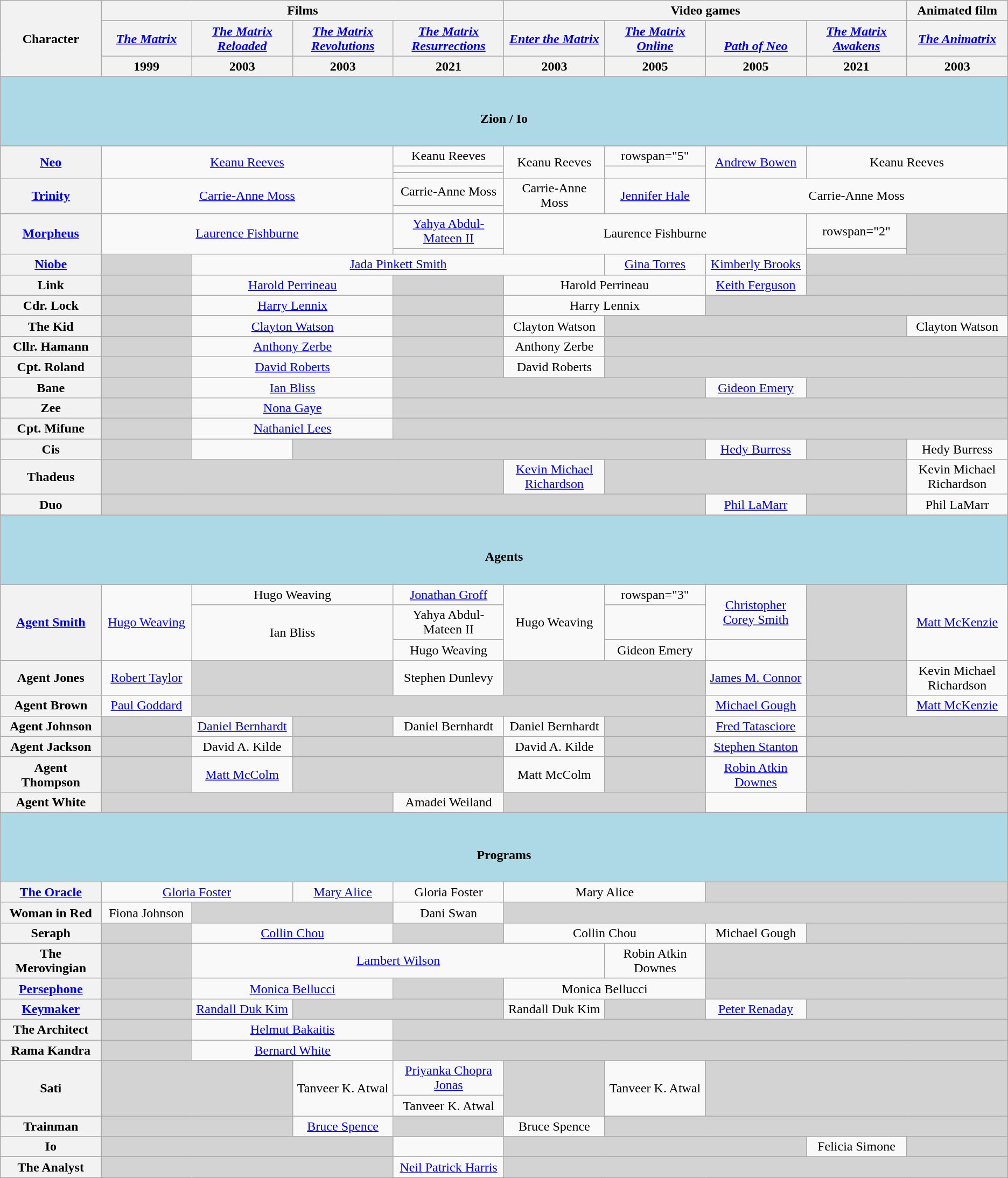<table class="wikitable collapsible" style="text-align: center; clear: both;">
<tr>
<th rowspan="3" scope="col" style="width:10%;">Character</th>
<th colspan="4">Films</th>
<th colspan="4">Video games</th>
<th>Animated film</th>
</tr>
<tr>
<th style="width:09%;"><em><a href='#'>The Matrix</a></em></th>
<th style="width:10%;"><em><a href='#'>The Matrix Reloaded</a></em></th>
<th style="width:10%;"><em><a href='#'>The Matrix Revolutions</a></em></th>
<th style="width:11%;"><em><a href='#'>The Matrix Resurrections</a></em></th>
<th style="width:10%;"><em><a href='#'>Enter the Matrix</a></em></th>
<th style="width:10%;"><em><a href='#'>The Matrix Online</a></em></th>
<th style="width:10%;"><em><a href='#'><br>Path of Neo</a></em></th>
<th style="width:10%;"><em><a href='#'>The Matrix Awakens</a></em></th>
<th style="width:10%;"><em><a href='#'>The Animatrix</a></em></th>
</tr>
<tr>
<th>1999</th>
<th>2003</th>
<th>2003</th>
<th>2021</th>
<th>2003</th>
<th>2005</th>
<th>2005</th>
<th>2021</th>
<th>2003</th>
</tr>
<tr>
<th colspan="10" style="background:lightblue;"><br><h4>Zion / Io</h4></th>
</tr>
<tr>
<th rowspan="3"><a href='#'>Neo<br></a></th>
<td rowspan="3" colspan="3"><a href='#'>Keanu Reeves</a></td>
<td>Keanu Reeves</td>
<td rowspan="3">Keanu Reeves</td>
<td>rowspan="5" </td>
<td rowspan="3"><a href='#'>Andrew Bowen</a></td>
<td rowspan="3" colspan="3">Keanu Reeves</td>
</tr>
<tr>
<td></td>
</tr>
<tr>
<td></td>
</tr>
<tr>
<th rowspan="2"><a href='#'>Trinity<br></a></th>
<td rowspan="2" colspan="3"><a href='#'>Carrie-Anne Moss</a></td>
<td>Carrie-Anne Moss</td>
<td rowspan="2">Carrie-Anne Moss</td>
<td rowspan="2"><a href='#'>Jennifer Hale</a></td>
<td rowspan="2" colspan="3">Carrie-Anne Moss</td>
</tr>
<tr>
<td></td>
</tr>
<tr>
<th rowspan="2"><a href='#'>Morpheus</a></th>
<td rowspan="2" colspan="3"><a href='#'>Laurence Fishburne</a></td>
<td><a href='#'>Yahya Abdul-Mateen II</a></td>
<td rowspan="2" colspan="3">Laurence Fishburne</td>
<td>rowspan="2" </td>
<td rowspan="2" " style="background:lightgrey;"> </td>
</tr>
<tr>
<td></td>
</tr>
<tr>
<th><a href='#'>Niobe</a></th>
<td style="background:lightgrey;"> </td>
<td colspan="4"><a href='#'>Jada Pinkett Smith</a></td>
<td><a href='#'>Gina Torres</a></td>
<td><a href='#'>Kimberly Brooks</a></td>
<td colspan="2" style="background:lightgrey;"> </td>
</tr>
<tr>
<th>Link</th>
<td style="background:lightgrey;"> </td>
<td colspan="2"><a href='#'>Harold Perrineau</a></td>
<td style="background:lightgrey;"> </td>
<td colspan="2">Harold Perrineau</td>
<td><a href='#'>Keith Ferguson</a></td>
<td colspan="2" style="background:lightgrey;"> </td>
</tr>
<tr>
<th>Cdr. Lock</th>
<td style="background:lightgrey;"> </td>
<td colspan="2"><a href='#'>Harry Lennix</a></td>
<td style="background:lightgrey;"> </td>
<td colspan="2">Harry Lennix</td>
<td colspan="3" style="background:lightgrey;"> </td>
</tr>
<tr>
<th>The Kid<br></th>
<td style="background:lightgrey;"> </td>
<td colspan="2"><a href='#'>Clayton Watson</a></td>
<td style="background:lightgrey;"> </td>
<td>Clayton Watson</td>
<td colspan="3" style="background:lightgrey;"> </td>
<td>Clayton Watson</td>
</tr>
<tr>
<th>Cllr. Hamann</th>
<td style="background:lightgrey;"> </td>
<td colspan="2"><a href='#'>Anthony Zerbe</a></td>
<td style="background:lightgrey;"> </td>
<td>Anthony Zerbe</td>
<td colspan="4" style="background:lightgrey;"> </td>
</tr>
<tr>
<th>Cpt. Roland</th>
<td style="background:lightgrey;"> </td>
<td colspan="2"><a href='#'>David Roberts</a></td>
<td style="background:lightgrey;"> </td>
<td>David Roberts</td>
<td colspan="4" style="background:lightgrey;"> </td>
</tr>
<tr>
<th>Bane</th>
<td style="background:lightgrey;"> </td>
<td colspan="2"><a href='#'>Ian Bliss</a></td>
<td colspan="3" style="background:lightgrey;"> </td>
<td><a href='#'>Gideon Emery</a></td>
<td colspan="2" style="background:lightgrey;"> </td>
</tr>
<tr>
<th>Zee</th>
<td style="background:lightgrey;"> </td>
<td colspan="2"><a href='#'>Nona Gaye</a></td>
<td colspan="6" style="background:lightgrey;"> </td>
</tr>
<tr>
<th>Cpt. Mifune</th>
<td style="background:lightgrey;"> </td>
<td colspan="2"><a href='#'>Nathaniel Lees</a></td>
<td colspan="6" style="background:lightgrey;"> </td>
</tr>
<tr>
<th>Cis</th>
<td style="background:lightgrey;"> </td>
<td></td>
<td colspan="4" style="background:lightgrey;"> </td>
<td><a href='#'>Hedy Burress</a></td>
<td style="background:lightgrey;"> </td>
<td>Hedy Burress</td>
</tr>
<tr>
<th>Thadeus</th>
<td colspan="4" style="background:lightgrey;"> </td>
<td><a href='#'>Kevin Michael Richardson</a></td>
<td colspan="3" style="background:lightgrey;"> </td>
<td>Kevin Michael Richardson</td>
</tr>
<tr>
<th>Duo</th>
<td colspan="6" style="background:lightgrey;"> </td>
<td><a href='#'>Phil LaMarr</a></td>
<td style="background:lightgrey;"> </td>
<td>Phil LaMarr</td>
</tr>
<tr>
<th colspan="10" style="background:lightblue;"><br><h4>Agents</h4></th>
</tr>
<tr>
<th rowspan="3"><a href='#'>Agent Smith</a></th>
<td rowspan="3"><a href='#'>Hugo Weaving</a></td>
<td colspan="2">Hugo Weaving</td>
<td><a href='#'>Jonathan Groff</a></td>
<td rowspan="3">Hugo Weaving</td>
<td>rowspan="3" </td>
<td rowspan="2"><a href='#'>Christopher Corey Smith</a></td>
<td rowspan="3" colspan="1" style="background:lightgrey;"> </td>
<td rowspan="3" colspan="1"><a href='#'>Matt McKenzie</a></td>
</tr>
<tr>
<td rowspan="2" colspan="2">Ian Bliss</td>
<td>Yahya Abdul-Mateen II</td>
</tr>
<tr>
<td>Hugo Weaving</td>
<td>Gideon Emery</td>
</tr>
<tr>
<th>Agent Jones</th>
<td><a href='#'>Robert Taylor</a></td>
<td colspan="2" style="background:lightgrey;"> </td>
<td>Stephen Dunlevy</td>
<td colspan="2" style="background:lightgrey;"> </td>
<td><a href='#'>James M. Connor</a></td>
<td style="background:lightgrey;"> </td>
<td>Kevin Michael Richardson</td>
</tr>
<tr>
<th>Agent Brown</th>
<td><a href='#'>Paul Goddard</a></td>
<td colspan="5" style="background:lightgrey;"> </td>
<td><a href='#'>Michael Gough</a></td>
<td style="background:lightgrey;"> </td>
<td><a href='#'>Matt McKenzie</a></td>
</tr>
<tr>
<th>Agent Johnson</th>
<td style="background:lightgrey;"> </td>
<td><a href='#'>Daniel Bernhardt</a></td>
<td style="background:lightgrey;"> </td>
<td>Daniel Bernhardt</td>
<td>Daniel Bernhardt</td>
<td style="background:lightgrey;"> </td>
<td><a href='#'>Fred Tatasciore</a></td>
<td colspan="2" style="background:lightgrey;"> </td>
</tr>
<tr>
<th>Agent Jackson</th>
<td style="background:lightgrey;"> </td>
<td>David A. Kilde</td>
<td colspan="2" style="background:lightgrey;"> </td>
<td>David A. Kilde</td>
<td style="background:lightgrey;"> </td>
<td><a href='#'>Stephen Stanton</a></td>
<td colspan="2" style="background:lightgrey;"> </td>
</tr>
<tr>
<th>Agent Thompson</th>
<td style="background:lightgrey;"> </td>
<td><a href='#'>Matt McColm</a></td>
<td colspan="2" style="background:lightgrey;"> </td>
<td>Matt McColm</td>
<td style="background:lightgrey;"> </td>
<td><a href='#'>Robin Atkin Downes</a></td>
<td colspan="2" style="background:lightgrey;"> </td>
</tr>
<tr>
<th>Agent White</th>
<td colspan="3" style="background:lightgrey;"> </td>
<td>Amadei Weiland</td>
<td colspan="2" style="background:lightgrey;"> </td>
<td></td>
<td colspan="2" style="background:lightgrey;"> </td>
</tr>
<tr>
<th colspan="10" style="background:lightblue;"><br><h4>Programs</h4></th>
</tr>
<tr>
<th><a href='#'>The Oracle</a></th>
<td colspan="2"><a href='#'>Gloria Foster</a></td>
<td><a href='#'>Mary Alice</a></td>
<td>Gloria Foster</td>
<td colspan="2">Mary Alice</td>
<td colspan="3" style="background:lightgrey;"> </td>
</tr>
<tr>
<th>Woman in Red</th>
<td>Fiona Johnson</td>
<td colspan="2" style="background:lightgrey;"> </td>
<td>Dani Swan</td>
<td colspan="5" style="background:lightgrey;"> </td>
</tr>
<tr>
<th>Seraph</th>
<td style="background:lightgrey;"> </td>
<td colspan="2"><a href='#'>Collin Chou</a></td>
<td style="background:lightgrey;"> </td>
<td colspan="2">Collin Chou</td>
<td>Michael Gough</td>
<td colspan="2" style="background:lightgrey;"> </td>
</tr>
<tr>
<th>The Merovingian</th>
<td style="background:lightgrey;"> </td>
<td colspan="4"><a href='#'>Lambert Wilson</a></td>
<td>Robin Atkin Downes</td>
<td colspan="3" style="background:lightgrey;"> </td>
</tr>
<tr>
<th><a href='#'>Persephone</a></th>
<td style="background:lightgrey;"> </td>
<td colspan="2"><a href='#'>Monica Bellucci</a></td>
<td style="background:lightgrey;"> </td>
<td colspan="2">Monica Bellucci</td>
<td colspan="3" style="background:lightgrey;"> </td>
</tr>
<tr>
<th><a href='#'>Keymaker</a></th>
<td style="background:lightgrey;"> </td>
<td><a href='#'>Randall Duk Kim</a></td>
<td colspan="2" style="background:lightgrey;"> </td>
<td>Randall Duk Kim</td>
<td style="background:lightgrey;"> </td>
<td><a href='#'>Peter Renaday</a></td>
<td colspan="2" style="background:lightgrey;"> </td>
</tr>
<tr>
<th>The Architect</th>
<td style="background:lightgrey;"> </td>
<td colspan="2"><a href='#'>Helmut Bakaitis</a></td>
<td colspan="6" style="background:lightgrey;"> </td>
</tr>
<tr>
<th>Rama Kandra</th>
<td style="background:lightgrey;"> </td>
<td colspan="2"><a href='#'>Bernard White</a></td>
<td colspan="6" style="background:lightgrey;"> </td>
</tr>
<tr>
<th rowspan="2">Sati</th>
<td rowspan="2" colspan="2" style="background:lightgrey;"> </td>
<td rowspan="2">Tanveer K. Atwal</td>
<td><a href='#'>Priyanka Chopra Jonas</a></td>
<td rowspan="2" style="background:lightgrey;"> </td>
<td rowspan="2">Tanveer K. Atwal</td>
<td rowspan="2" colspan="3" style="background:lightgrey;"> </td>
</tr>
<tr>
<td>Tanveer K. Atwal</td>
</tr>
<tr>
<th>Trainman</th>
<td colspan="2" style="background:lightgrey;"> </td>
<td><a href='#'>Bruce Spence</a></td>
<td style="background:lightgrey;"> </td>
<td>Bruce Spence</td>
<td colspan="4" style="background:lightgrey;"> </td>
</tr>
<tr>
<th>Io</th>
<td colspan="3" style="background:lightgrey;"> </td>
<td></td>
<td colspan="3" style="background:lightgrey;"> </td>
<td>Felicia Simone</td>
<td style="background:lightgrey;"> </td>
</tr>
<tr>
<th>The Analyst</th>
<td colspan="3" style="background:lightgrey;"> </td>
<td><a href='#'>Neil Patrick Harris</a></td>
<td colspan="6" style="background:lightgrey;"> </td>
</tr>
</table>
